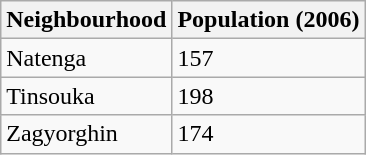<table class="wikitable">
<tr>
<th>Neighbourhood</th>
<th>Population (2006)</th>
</tr>
<tr>
<td>Natenga</td>
<td>157</td>
</tr>
<tr>
<td>Tinsouka</td>
<td>198</td>
</tr>
<tr>
<td>Zagyorghin</td>
<td>174</td>
</tr>
</table>
